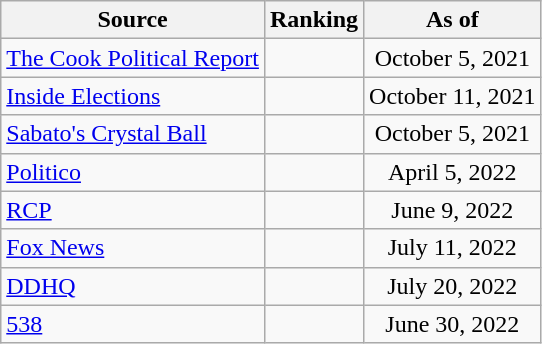<table class="wikitable" style="text-align:center">
<tr>
<th>Source</th>
<th>Ranking</th>
<th>As of</th>
</tr>
<tr>
<td align=left><a href='#'>The Cook Political Report</a></td>
<td></td>
<td>October 5, 2021</td>
</tr>
<tr>
<td align=left><a href='#'>Inside Elections</a></td>
<td></td>
<td>October 11, 2021</td>
</tr>
<tr>
<td align=left><a href='#'>Sabato's Crystal Ball</a></td>
<td></td>
<td>October 5, 2021</td>
</tr>
<tr>
<td align="left"><a href='#'>Politico</a></td>
<td></td>
<td>April 5, 2022</td>
</tr>
<tr>
<td align="left"><a href='#'>RCP</a></td>
<td></td>
<td>June 9, 2022</td>
</tr>
<tr>
<td align=left><a href='#'>Fox News</a></td>
<td></td>
<td>July 11, 2022</td>
</tr>
<tr>
<td align="left"><a href='#'>DDHQ</a></td>
<td></td>
<td>July 20, 2022</td>
</tr>
<tr>
<td align="left"><a href='#'>538</a></td>
<td></td>
<td>June 30, 2022</td>
</tr>
</table>
